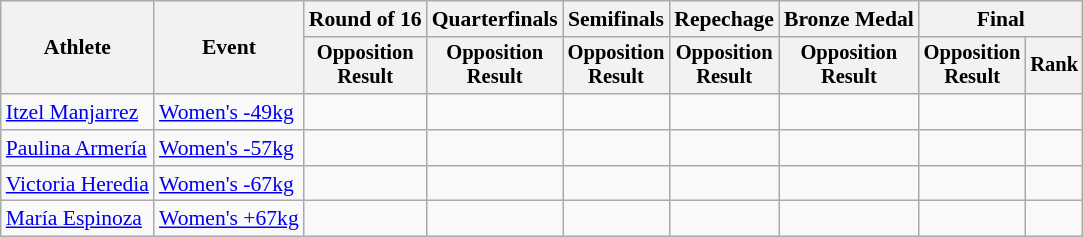<table class="wikitable" style="font-size:90%">
<tr>
<th rowspan=2>Athlete</th>
<th rowspan=2>Event</th>
<th>Round of 16</th>
<th>Quarterfinals</th>
<th>Semifinals</th>
<th>Repechage</th>
<th>Bronze Medal</th>
<th colspan=2>Final</th>
</tr>
<tr style="font-size:95%">
<th>Opposition<br>Result</th>
<th>Opposition<br>Result</th>
<th>Opposition<br>Result</th>
<th>Opposition<br>Result</th>
<th>Opposition<br>Result</th>
<th>Opposition<br>Result</th>
<th>Rank</th>
</tr>
<tr align=center>
<td align=left><a href='#'>Itzel Manjarrez</a></td>
<td align=left><a href='#'>Women's -49kg</a></td>
<td></td>
<td></td>
<td></td>
<td></td>
<td></td>
<td></td>
<td></td>
</tr>
<tr align=center>
<td align=left><a href='#'>Paulina Armería</a></td>
<td align=left><a href='#'>Women's -57kg</a></td>
<td></td>
<td></td>
<td></td>
<td></td>
<td></td>
<td></td>
<td></td>
</tr>
<tr align=center>
<td align=left><a href='#'>Victoria Heredia</a></td>
<td align=left><a href='#'>Women's -67kg</a></td>
<td></td>
<td></td>
<td></td>
<td></td>
<td></td>
<td></td>
<td></td>
</tr>
<tr align=center>
<td align=left><a href='#'>María Espinoza</a></td>
<td align=left><a href='#'>Women's +67kg</a></td>
<td></td>
<td></td>
<td></td>
<td></td>
<td></td>
<td></td>
<td></td>
</tr>
</table>
